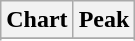<table class="wikitable sortable plainrowheaders" style="text-align:center;">
<tr>
<th scope="col">Chart</th>
<th scope="col">Peak</th>
</tr>
<tr>
</tr>
<tr>
</tr>
<tr>
</tr>
<tr>
</tr>
<tr>
</tr>
<tr>
</tr>
<tr>
</tr>
<tr>
</tr>
</table>
